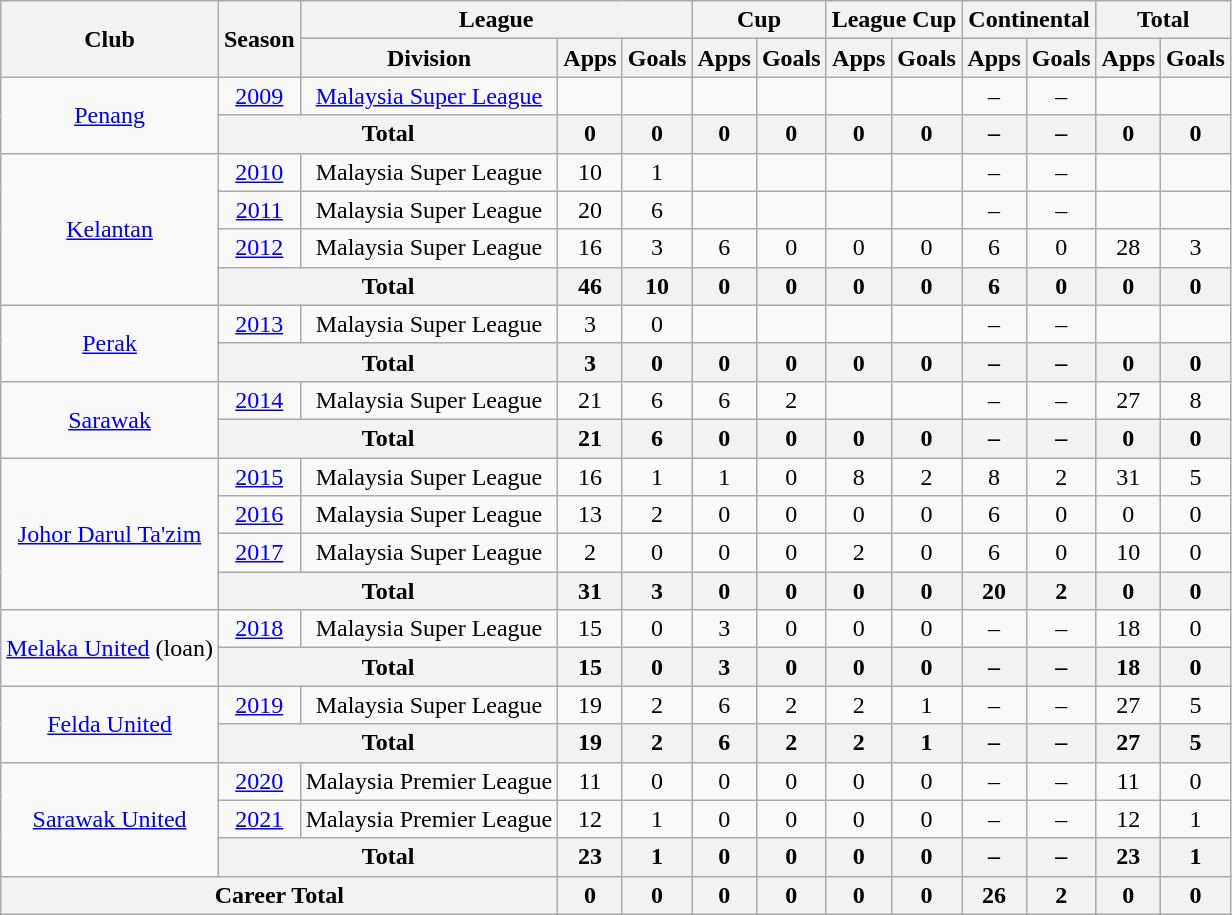<table class=wikitable style="text-align:center">
<tr>
<th rowspan=2>Club</th>
<th rowspan=2>Season</th>
<th colspan=3>League</th>
<th colspan=2>Cup</th>
<th colspan=2>League Cup</th>
<th colspan=2>Continental</th>
<th colspan=2>Total</th>
</tr>
<tr>
<th>Division</th>
<th>Apps</th>
<th>Goals</th>
<th>Apps</th>
<th>Goals</th>
<th>Apps</th>
<th>Goals</th>
<th>Apps</th>
<th>Goals</th>
<th>Apps</th>
<th>Goals</th>
</tr>
<tr>
<td rowspan=2><a href='#'>Penang</a></td>
<td><a href='#'>2009</a></td>
<td><a href='#'>Malaysia Super League</a></td>
<td></td>
<td></td>
<td></td>
<td></td>
<td></td>
<td></td>
<td>–</td>
<td>–</td>
<td></td>
<td></td>
</tr>
<tr>
<th colspan="2">Total</th>
<th>0</th>
<th>0</th>
<th>0</th>
<th>0</th>
<th>0</th>
<th>0</th>
<th>–</th>
<th>–</th>
<th>0</th>
<th>0</th>
</tr>
<tr>
<td rowspan="4"><a href='#'>Kelantan</a></td>
<td><a href='#'>2010</a></td>
<td>Malaysia Super League</td>
<td>10</td>
<td>1</td>
<td></td>
<td></td>
<td></td>
<td></td>
<td>–</td>
<td>–</td>
<td></td>
<td></td>
</tr>
<tr>
<td><a href='#'>2011</a></td>
<td>Malaysia Super League</td>
<td>20</td>
<td>6</td>
<td></td>
<td></td>
<td></td>
<td></td>
<td>–</td>
<td>–</td>
<td></td>
<td></td>
</tr>
<tr>
<td><a href='#'>2012</a></td>
<td>Malaysia Super League</td>
<td>16</td>
<td>3</td>
<td 16>6</td>
<td>0</td>
<td>0</td>
<td>0</td>
<td>6</td>
<td>0</td>
<td>28</td>
<td>3</td>
</tr>
<tr>
<th colspan="2">Total</th>
<th>46</th>
<th>10</th>
<th>0</th>
<th>0</th>
<th>0</th>
<th>0</th>
<th>6</th>
<th>0</th>
<th>0</th>
<th>0</th>
</tr>
<tr>
<td rowspan="2"><a href='#'>Perak</a></td>
<td><a href='#'>2013</a></td>
<td>Malaysia Super League</td>
<td>3</td>
<td>0</td>
<td></td>
<td></td>
<td></td>
<td></td>
<td>–</td>
<td>–</td>
<td></td>
<td></td>
</tr>
<tr>
<th colspan="2">Total</th>
<th>3</th>
<th>0</th>
<th>0</th>
<th>0</th>
<th>0</th>
<th>0</th>
<th>–</th>
<th>–</th>
<th>0</th>
<th>0</th>
</tr>
<tr>
<td rowspan="2"><a href='#'>Sarawak</a></td>
<td><a href='#'>2014</a></td>
<td>Malaysia Super League</td>
<td>21</td>
<td>6</td>
<td>6</td>
<td>2</td>
<td></td>
<td></td>
<td>–</td>
<td>–</td>
<td>27</td>
<td>8</td>
</tr>
<tr>
<th colspan="2">Total</th>
<th>21</th>
<th>6</th>
<th>0</th>
<th>0</th>
<th>0</th>
<th>0</th>
<th>–</th>
<th>–</th>
<th>0</th>
<th>0</th>
</tr>
<tr>
<td rowspan="4"><a href='#'>Johor Darul Ta'zim</a></td>
<td><a href='#'>2015</a></td>
<td>Malaysia Super League</td>
<td>16</td>
<td>1</td>
<td>1</td>
<td>0</td>
<td>8</td>
<td>2</td>
<td>8</td>
<td>2</td>
<td>31</td>
<td>5</td>
</tr>
<tr>
<td><a href='#'>2016</a></td>
<td>Malaysia Super League</td>
<td>13</td>
<td>2</td>
<td>0</td>
<td>0</td>
<td>0</td>
<td>0</td>
<td>6</td>
<td>0</td>
<td>0</td>
<td>0</td>
</tr>
<tr>
<td><a href='#'>2017</a></td>
<td>Malaysia Super League</td>
<td>2</td>
<td>0</td>
<td>0</td>
<td>0</td>
<td>2</td>
<td>0</td>
<td>6</td>
<td>0</td>
<td>10</td>
<td>0</td>
</tr>
<tr>
<th colspan="2">Total</th>
<th>31</th>
<th>3</th>
<th>0</th>
<th>0</th>
<th>0</th>
<th>0</th>
<th>20</th>
<th>2</th>
<th>0</th>
<th>0</th>
</tr>
<tr>
<td rowspan="2"><a href='#'>Melaka United</a> (loan)</td>
<td><a href='#'>2018</a></td>
<td>Malaysia Super League</td>
<td>15</td>
<td>0</td>
<td>3</td>
<td>0</td>
<td>0</td>
<td>0</td>
<td>–</td>
<td>–</td>
<td>18</td>
<td>0</td>
</tr>
<tr>
<th colspan="2">Total</th>
<th>15</th>
<th>0</th>
<th>3</th>
<th>0</th>
<th>0</th>
<th>0</th>
<th>–</th>
<th>–</th>
<th>18</th>
<th>0</th>
</tr>
<tr>
<td rowspan="2"><a href='#'>Felda United</a></td>
<td><a href='#'>2019</a></td>
<td>Malaysia Super League</td>
<td>19</td>
<td>2</td>
<td>6</td>
<td>2</td>
<td>2</td>
<td>1</td>
<td>–</td>
<td>–</td>
<td>27</td>
<td>5</td>
</tr>
<tr>
<th colspan="2">Total</th>
<th>19</th>
<th>2</th>
<th>6</th>
<th>2</th>
<th>2</th>
<th>1</th>
<th>–</th>
<th>–</th>
<th>27</th>
<th>5</th>
</tr>
<tr>
<td rowspan="3"><a href='#'>Sarawak United</a></td>
<td><a href='#'>2020</a></td>
<td>Malaysia Premier League</td>
<td>11</td>
<td>0</td>
<td>0</td>
<td>0</td>
<td>0</td>
<td>0</td>
<td>–</td>
<td>–</td>
<td>11</td>
<td>0</td>
</tr>
<tr>
<td><a href='#'>2021</a></td>
<td>Malaysia Premier League</td>
<td>12</td>
<td>1</td>
<td>0</td>
<td>0</td>
<td>0</td>
<td>0</td>
<td>–</td>
<td>–</td>
<td>12</td>
<td>1</td>
</tr>
<tr>
<th colspan="2">Total</th>
<th>23</th>
<th>1</th>
<th>0</th>
<th>0</th>
<th>0</th>
<th>0</th>
<th>–</th>
<th>–</th>
<th>23</th>
<th>1</th>
</tr>
<tr>
<th colspan="3">Career Total</th>
<th>0</th>
<th>0</th>
<th>0</th>
<th>0</th>
<th>0</th>
<th>0</th>
<th>26</th>
<th>2</th>
<th>0</th>
<th>0</th>
</tr>
</table>
